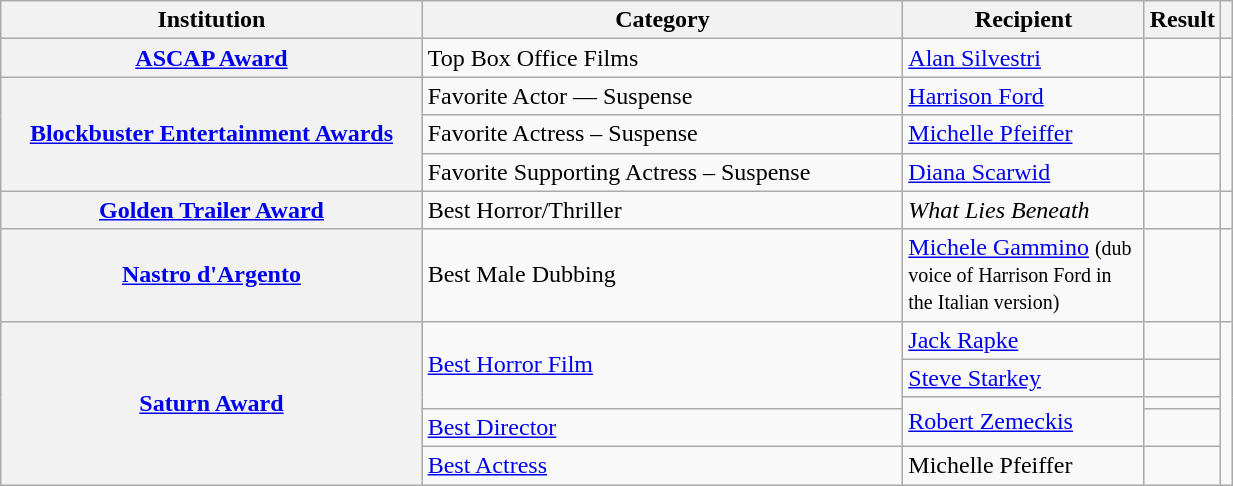<table class="wikitable unsortable plainrowheaders" style="width:65%;">
<tr>
<th style="width:35%;">Institution</th>
<th style="width:40%;">Category</th>
<th style="width:20%;">Recipient</th>
<th style="width:12%;">Result</th>
<th style="width:1%;"></th>
</tr>
<tr>
<th scope="row"><a href='#'>ASCAP Award</a></th>
<td>Top Box Office Films</td>
<td><a href='#'>Alan Silvestri</a></td>
<td></td>
<td style="text-align:center;"></td>
</tr>
<tr>
<th scope="row" rowspan="3"><a href='#'>Blockbuster Entertainment Awards</a></th>
<td>Favorite Actor — Suspense</td>
<td><a href='#'>Harrison Ford</a></td>
<td></td>
<td style="text-align:center;" rowspan="3"></td>
</tr>
<tr>
<td>Favorite Actress – Suspense</td>
<td><a href='#'>Michelle Pfeiffer</a></td>
<td></td>
</tr>
<tr>
<td>Favorite Supporting Actress – Suspense</td>
<td><a href='#'>Diana Scarwid</a></td>
<td></td>
</tr>
<tr>
<th scope="row"><a href='#'>Golden Trailer Award</a></th>
<td>Best Horror/Thriller</td>
<td><em>What Lies Beneath</em></td>
<td></td>
<td style="text-align:center;"></td>
</tr>
<tr>
<th scope="row"><a href='#'>Nastro d'Argento</a></th>
<td>Best Male Dubbing</td>
<td><a href='#'>Michele Gammino</a> <small>(dub voice of Harrison Ford in the Italian version)</small></td>
<td></td>
<td style="text-align:center;"></td>
</tr>
<tr>
<th scope="row" rowspan="5"><a href='#'>Saturn Award</a></th>
<td rowspan="3"><a href='#'>Best Horror Film</a></td>
<td><a href='#'>Jack Rapke</a></td>
<td></td>
<td style="text-align:center;" rowspan="5"></td>
</tr>
<tr>
<td><a href='#'>Steve Starkey</a></td>
<td></td>
</tr>
<tr>
<td rowspan="2"><a href='#'>Robert Zemeckis</a></td>
<td></td>
</tr>
<tr>
<td><a href='#'>Best Director</a></td>
<td></td>
</tr>
<tr>
<td><a href='#'>Best Actress</a></td>
<td>Michelle Pfeiffer</td>
<td></td>
</tr>
</table>
